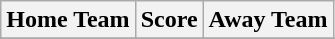<table class="wikitable" style="text-align: center">
<tr>
<th>Home Team</th>
<th>Score</th>
<th>Away Team</th>
</tr>
<tr>
</tr>
</table>
